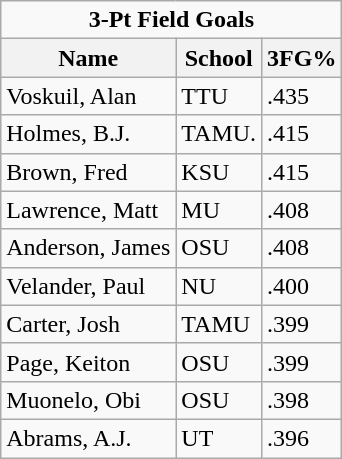<table class="wikitable">
<tr>
<td colspan=3 style="text-align: center;"><strong>3-Pt Field Goals</strong></td>
</tr>
<tr>
<th>Name</th>
<th>School</th>
<th>3FG%</th>
</tr>
<tr>
<td>Voskuil, Alan</td>
<td>TTU</td>
<td>.435</td>
</tr>
<tr>
<td>Holmes, B.J.</td>
<td>TAMU.</td>
<td>.415</td>
</tr>
<tr>
<td>Brown, Fred</td>
<td>KSU</td>
<td>.415</td>
</tr>
<tr>
<td>Lawrence, Matt</td>
<td>MU</td>
<td>.408</td>
</tr>
<tr>
<td>Anderson, James</td>
<td>OSU</td>
<td>.408</td>
</tr>
<tr>
<td>Velander, Paul</td>
<td>NU</td>
<td>.400</td>
</tr>
<tr>
<td>Carter, Josh</td>
<td>TAMU</td>
<td>.399</td>
</tr>
<tr>
<td>Page, Keiton</td>
<td>OSU</td>
<td>.399</td>
</tr>
<tr>
<td>Muonelo, Obi</td>
<td>OSU</td>
<td>.398</td>
</tr>
<tr>
<td>Abrams, A.J.</td>
<td>UT</td>
<td>.396</td>
</tr>
</table>
